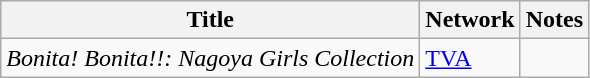<table class="wikitable">
<tr>
<th>Title</th>
<th>Network</th>
<th>Notes</th>
</tr>
<tr>
<td><em>Bonita! Bonita!!: Nagoya Girls Collection</em></td>
<td><a href='#'>TVA</a></td>
<td></td>
</tr>
</table>
